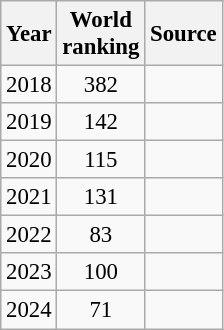<table class="wikitable" style="text-align:center; font-size: 95%;">
<tr>
<th>Year</th>
<th>World<br>ranking</th>
<th>Source</th>
</tr>
<tr>
<td>2018</td>
<td>382</td>
<td></td>
</tr>
<tr>
<td>2019</td>
<td>142</td>
<td></td>
</tr>
<tr>
<td>2020</td>
<td>115</td>
<td></td>
</tr>
<tr>
<td>2021</td>
<td>131</td>
<td></td>
</tr>
<tr>
<td>2022</td>
<td>83</td>
<td></td>
</tr>
<tr>
<td>2023</td>
<td>100</td>
<td></td>
</tr>
<tr>
<td>2024</td>
<td>71</td>
<td></td>
</tr>
</table>
